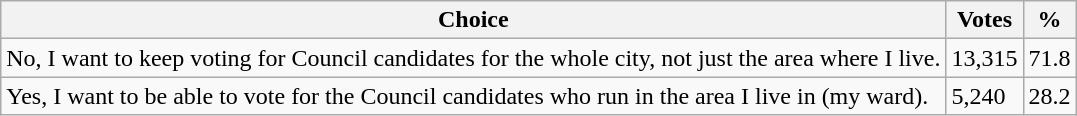<table class="wikitable">
<tr>
<th>Choice</th>
<th>Votes</th>
<th>%</th>
</tr>
<tr>
<td>No, I want to keep voting for Council candidates for the whole city, not just the area where I live.</td>
<td>13,315</td>
<td>71.8</td>
</tr>
<tr>
<td>Yes, I want to be able to vote for the Council candidates who run in the area I live in (my ward).</td>
<td>5,240</td>
<td>28.2</td>
</tr>
</table>
